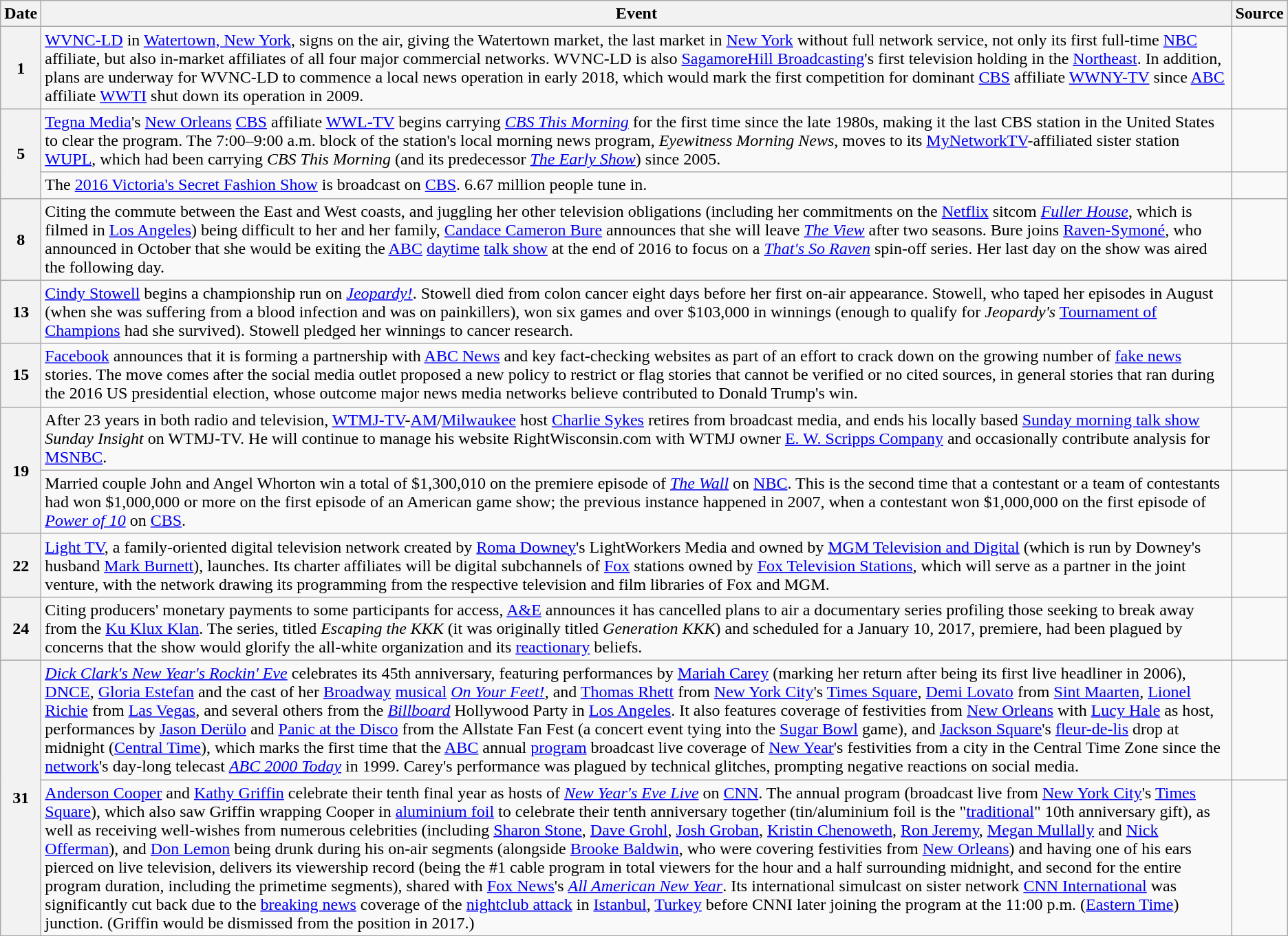<table class="wikitable">
<tr>
<th>Date</th>
<th>Event</th>
<th>Source</th>
</tr>
<tr>
<th>1</th>
<td><a href='#'>WVNC-LD</a> in <a href='#'>Watertown, New York</a>, signs on the air, giving the Watertown market, the last market in <a href='#'>New York</a> without full network service, not only its first full-time <a href='#'>NBC</a> affiliate, but also in-market affiliates of all four major commercial networks. WVNC-LD is also <a href='#'>SagamoreHill Broadcasting</a>'s first television holding in the <a href='#'>Northeast</a>. In addition, plans are underway for WVNC-LD to commence a local news operation in early 2018, which would mark the first competition for dominant <a href='#'>CBS</a> affiliate <a href='#'>WWNY-TV</a> since <a href='#'>ABC</a> affiliate <a href='#'>WWTI</a> shut down its operation in 2009.</td>
<td></td>
</tr>
<tr>
<th rowspan="2">5</th>
<td><a href='#'>Tegna Media</a>'s <a href='#'>New Orleans</a> <a href='#'>CBS</a> affiliate <a href='#'>WWL-TV</a> begins carrying <em><a href='#'>CBS This Morning</a></em> for the first time since the late 1980s, making it the last CBS station in the United States to clear the program. The 7:00–9:00 a.m. block of the station's local morning news program, <em>Eyewitness Morning News</em>, moves to its <a href='#'>MyNetworkTV</a>-affiliated sister station <a href='#'>WUPL</a>, which had been carrying <em>CBS This Morning</em> (and its predecessor <em><a href='#'>The Early Show</a></em>) since 2005.</td>
<td></td>
</tr>
<tr>
<td>The <a href='#'>2016 Victoria's Secret Fashion Show</a> is broadcast on <a href='#'>CBS</a>. 6.67 million people tune in.</td>
<td><br></td>
</tr>
<tr>
<th>8</th>
<td>Citing the commute between the East and West coasts, and juggling her other television obligations (including her commitments on the <a href='#'>Netflix</a> sitcom <em><a href='#'>Fuller House</a></em>, which is filmed in <a href='#'>Los Angeles</a>) being difficult to her and her family, <a href='#'>Candace Cameron Bure</a> announces that she will leave <em><a href='#'>The View</a></em> after two seasons. Bure joins <a href='#'>Raven-Symoné</a>, who announced in October that she would be exiting the <a href='#'>ABC</a> <a href='#'>daytime</a> <a href='#'>talk show</a> at the end of 2016 to focus on a <em><a href='#'>That's So Raven</a></em> spin-off series. Her last day on the show was aired the following day.</td>
<td></td>
</tr>
<tr>
<th>13</th>
<td><a href='#'>Cindy Stowell</a> begins a championship run on <em><a href='#'>Jeopardy!</a></em>. Stowell died from colon cancer eight days before her first on-air appearance. Stowell, who taped her episodes in August (when she was suffering from a blood infection and was on painkillers), won six games and over $103,000 in winnings (enough to qualify for <em>Jeopardy's</em> <a href='#'>Tournament of Champions</a> had she survived). Stowell pledged her winnings to cancer research.</td>
<td></td>
</tr>
<tr>
<th>15</th>
<td><a href='#'>Facebook</a> announces that it is forming a partnership with <a href='#'>ABC News</a> and key fact-checking websites as part of an effort to crack down on the growing number of <a href='#'>fake news</a> stories. The move comes after the social media outlet proposed a new policy to restrict or flag stories that cannot be verified or no cited sources, in general stories that ran during the 2016 US presidential election, whose outcome major news media networks believe contributed to Donald Trump's win.</td>
<td></td>
</tr>
<tr>
<th rowspan="2">19</th>
<td>After 23 years in both radio and television, <a href='#'>WTMJ-TV</a>-<a href='#'>AM</a>/<a href='#'>Milwaukee</a> host <a href='#'>Charlie Sykes</a> retires from broadcast media, and ends his locally based <a href='#'>Sunday morning talk show</a> <em>Sunday Insight</em> on WTMJ-TV. He will continue to manage his website RightWisconsin.com with WTMJ owner <a href='#'>E. W. Scripps Company</a> and occasionally contribute analysis for <a href='#'>MSNBC</a>.</td>
<td></td>
</tr>
<tr>
<td>Married couple John and Angel Whorton win a total of $1,300,010 on the premiere episode of <em><a href='#'>The Wall</a></em> on <a href='#'>NBC</a>. This is the second time that a contestant or a team of contestants had won $1,000,000 or more on the first episode of an American game show; the previous instance happened in 2007, when a contestant won $1,000,000 on the first episode of <em><a href='#'>Power of 10</a></em> on <a href='#'>CBS</a>.</td>
<td></td>
</tr>
<tr>
<th>22</th>
<td><a href='#'>Light TV</a>, a family-oriented digital television network created by <a href='#'>Roma Downey</a>'s LightWorkers Media and owned by <a href='#'>MGM Television and Digital</a> (which is run by Downey's husband <a href='#'>Mark Burnett</a>), launches. Its charter affiliates will be digital subchannels of <a href='#'>Fox</a> stations owned by <a href='#'>Fox Television Stations</a>, which will serve as a partner in the joint venture, with the network drawing its programming from the respective television and film libraries of Fox and MGM.</td>
<td></td>
</tr>
<tr>
<th>24</th>
<td>Citing producers' monetary payments to some participants for access, <a href='#'>A&E</a> announces it has cancelled plans to air a documentary series profiling those seeking to break away from the <a href='#'>Ku Klux Klan</a>.  The series, titled <em>Escaping the KKK</em> (it was originally titled <em>Generation KKK</em>) and scheduled for a January 10, 2017, premiere, had been plagued by concerns that the show would glorify the all-white organization and its <a href='#'>reactionary</a> beliefs.</td>
<td></td>
</tr>
<tr>
<th rowspan="2">31</th>
<td><em><a href='#'>Dick Clark's New Year's Rockin' Eve</a></em> celebrates its 45th anniversary, featuring performances by <a href='#'>Mariah Carey</a> (marking her return after being its first live headliner in 2006), <a href='#'>DNCE</a>, <a href='#'>Gloria Estefan</a> and the cast of her <a href='#'>Broadway</a> <a href='#'>musical</a> <em><a href='#'>On Your Feet!</a></em>, and <a href='#'>Thomas Rhett</a> from <a href='#'>New York City</a>'s <a href='#'>Times Square</a>, <a href='#'>Demi Lovato</a> from <a href='#'>Sint Maarten</a>, <a href='#'>Lionel Richie</a> from <a href='#'>Las Vegas</a>, and several others from the <em><a href='#'>Billboard</a></em> Hollywood Party in <a href='#'>Los Angeles</a>. It also features coverage of festivities from <a href='#'>New Orleans</a> with <a href='#'>Lucy Hale</a> as host, performances by <a href='#'>Jason Derülo</a> and <a href='#'>Panic at the Disco</a> from the Allstate Fan Fest (a concert event tying into the <a href='#'>Sugar Bowl</a> game), and <a href='#'>Jackson Square</a>'s <a href='#'>fleur-de-lis</a> drop at midnight (<a href='#'>Central Time</a>), which marks the first time that the <a href='#'>ABC</a> annual <a href='#'>program</a> broadcast live coverage of <a href='#'>New Year</a>'s festivities from a city in the Central Time Zone since the <a href='#'>network</a>'s day-long telecast <em><a href='#'>ABC 2000 Today</a></em> in 1999. Carey's performance was plagued by technical glitches, prompting negative reactions on social media.</td>
<td><br><br></td>
</tr>
<tr>
<td><a href='#'>Anderson Cooper</a> and <a href='#'>Kathy Griffin</a> celebrate their tenth final year as hosts of <em><a href='#'>New Year's Eve Live</a></em> on <a href='#'>CNN</a>. The annual program (broadcast live from <a href='#'>New York City</a>'s <a href='#'>Times Square</a>), which also saw Griffin wrapping Cooper in <a href='#'>aluminium foil</a> to celebrate their tenth anniversary together (tin/aluminium foil is the "<a href='#'>traditional</a>" 10th anniversary gift), as well as receiving well-wishes from numerous celebrities (including <a href='#'>Sharon Stone</a>, <a href='#'>Dave Grohl</a>, <a href='#'>Josh Groban</a>, <a href='#'>Kristin Chenoweth</a>, <a href='#'>Ron Jeremy</a>, <a href='#'>Megan Mullally</a> and <a href='#'>Nick Offerman</a>), and <a href='#'>Don Lemon</a> being drunk during his on-air segments (alongside <a href='#'>Brooke Baldwin</a>, who were covering festivities from <a href='#'>New Orleans</a>) and having one of his ears pierced on live television, delivers its viewership record (being the #1 cable program in total viewers for the hour and a half surrounding midnight, and second for the entire program duration, including the primetime segments), shared with <a href='#'>Fox News</a>'s <em><a href='#'>All American New Year</a></em>. Its international simulcast on sister network <a href='#'>CNN International</a> was significantly cut back due to the <a href='#'>breaking news</a> coverage of the <a href='#'>nightclub attack</a> in <a href='#'>Istanbul</a>, <a href='#'>Turkey</a> before CNNI later joining the program at the 11:00 p.m. (<a href='#'>Eastern Time</a>) junction. (Griffin would be dismissed from the position in 2017.)</td>
<td><br></td>
</tr>
</table>
